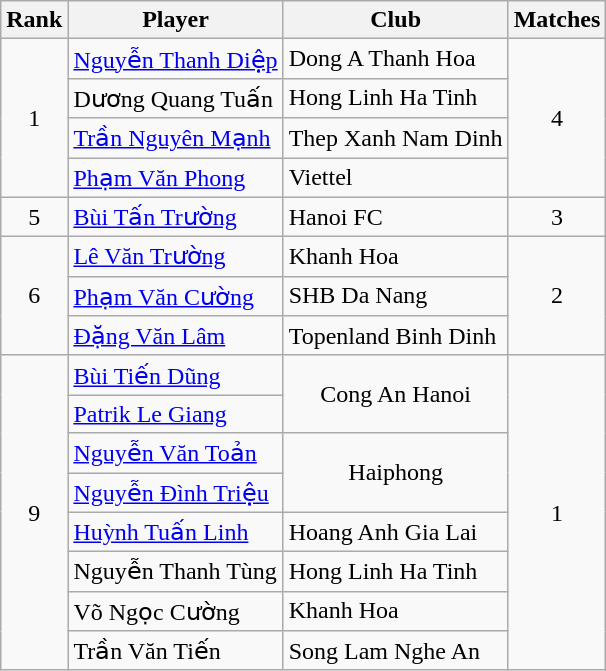<table class="wikitable" style="text-align:center">
<tr>
<th>Rank</th>
<th>Player</th>
<th>Club</th>
<th>Matches</th>
</tr>
<tr>
<td rowspan="4">1</td>
<td align=left> <a href='#'>Nguyễn Thanh Diệp</a></td>
<td align=left>Dong A Thanh Hoa</td>
<td rowspan="4">4</td>
</tr>
<tr>
<td align=left> Dương Quang Tuấn</td>
<td align=left>Hong Linh Ha Tinh</td>
</tr>
<tr>
<td align=left> <a href='#'>Trần Nguyên Mạnh</a></td>
<td align=left>Thep Xanh Nam Dinh</td>
</tr>
<tr>
<td align=left> <a href='#'>Phạm Văn Phong</a></td>
<td align=left>Viettel</td>
</tr>
<tr>
<td>5</td>
<td align=left> <a href='#'>Bùi Tấn Trường</a></td>
<td align=left>Hanoi FC</td>
<td>3</td>
</tr>
<tr>
<td rowspan="3">6</td>
<td align=left> <a href='#'>Lê Văn Trường</a></td>
<td align=left>Khanh Hoa</td>
<td rowspan="3">2</td>
</tr>
<tr>
<td align=left> <a href='#'>Phạm Văn Cường</a></td>
<td align=left>SHB Da Nang</td>
</tr>
<tr>
<td align=left> <a href='#'>Đặng Văn Lâm</a></td>
<td align=left>Topenland Binh Dinh</td>
</tr>
<tr>
<td rowspan="8">9</td>
<td align=left> <a href='#'>Bùi Tiến Dũng</a></td>
<td rowspan="2">Cong An Hanoi</td>
<td rowspan="8">1</td>
</tr>
<tr>
<td align=left> <a href='#'>Patrik Le Giang</a></td>
</tr>
<tr>
<td align=left> <a href='#'>Nguyễn Văn Toản</a></td>
<td rowspan="2">Haiphong</td>
</tr>
<tr>
<td align=left> <a href='#'>Nguyễn Đình Triệu</a></td>
</tr>
<tr>
<td align=left> <a href='#'>Huỳnh Tuấn Linh</a></td>
<td align=left>Hoang Anh Gia Lai</td>
</tr>
<tr>
<td align=left> Nguyễn Thanh Tùng</td>
<td align=left>Hong Linh Ha Tinh</td>
</tr>
<tr>
<td align=left> Võ Ngọc Cường</td>
<td align=left>Khanh Hoa</td>
</tr>
<tr>
<td align=left> Trần Văn Tiến</td>
<td align=left>Song Lam Nghe An</td>
</tr>
</table>
